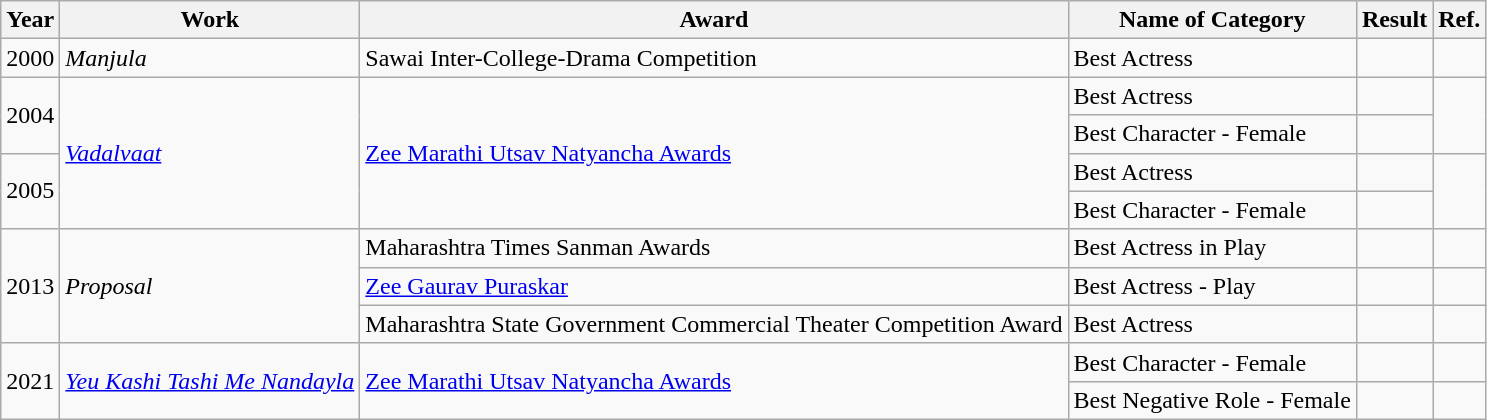<table class="wikitable">
<tr>
<th>Year</th>
<th>Work</th>
<th>Award</th>
<th>Name of Category</th>
<th>Result</th>
<th>Ref.</th>
</tr>
<tr>
<td>2000</td>
<td><em>Manjula</em></td>
<td>Sawai Inter-College-Drama Competition</td>
<td>Best Actress</td>
<td></td>
<td></td>
</tr>
<tr>
<td rowspan="2">2004</td>
<td rowspan="4"><em><a href='#'>Vadalvaat</a></em></td>
<td rowspan="4"><a href='#'>Zee Marathi Utsav Natyancha Awards</a></td>
<td>Best Actress</td>
<td></td>
<td rowspan="2"></td>
</tr>
<tr>
<td>Best Character - Female</td>
<td></td>
</tr>
<tr>
<td rowspan="2">2005</td>
<td>Best Actress</td>
<td></td>
<td rowspan="2"></td>
</tr>
<tr>
<td>Best Character - Female</td>
<td></td>
</tr>
<tr>
<td rowspan="3">2013</td>
<td rowspan="3"><em>Proposal</em></td>
<td>Maharashtra Times Sanman Awards</td>
<td>Best Actress in Play</td>
<td></td>
<td></td>
</tr>
<tr>
<td><a href='#'>Zee Gaurav Puraskar</a></td>
<td>Best Actress - Play</td>
<td></td>
<td></td>
</tr>
<tr>
<td>Maharashtra State Government Commercial Theater Competition Award</td>
<td>Best Actress</td>
<td></td>
<td></td>
</tr>
<tr>
<td rowspan="2">2021</td>
<td rowspan="2"><em><a href='#'>Yeu Kashi Tashi Me Nandayla</a></em></td>
<td rowspan="2"><a href='#'>Zee Marathi Utsav Natyancha Awards</a></td>
<td>Best Character - Female</td>
<td></td>
<td></td>
</tr>
<tr>
<td>Best Negative Role - Female</td>
<td></td>
<td></td>
</tr>
</table>
